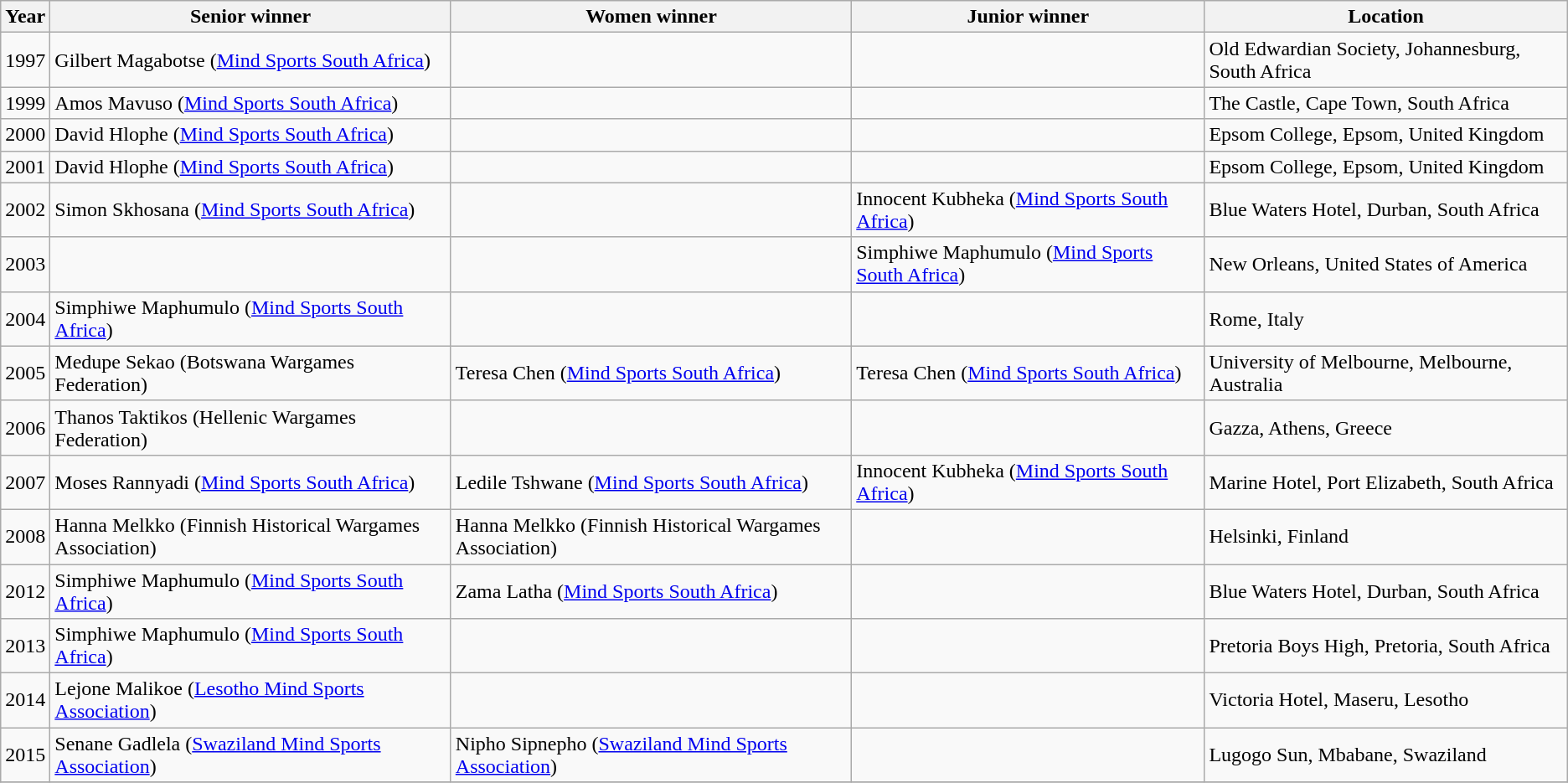<table class="wikitable">
<tr>
<th>Year</th>
<th>Senior winner</th>
<th>Women winner</th>
<th>Junior winner</th>
<th>Location</th>
</tr>
<tr>
<td>1997</td>
<td>Gilbert Magabotse (<a href='#'>Mind Sports South Africa</a>)</td>
<td></td>
<td></td>
<td>Old Edwardian Society, Johannesburg, South Africa</td>
</tr>
<tr>
<td>1999</td>
<td>Amos Mavuso (<a href='#'>Mind Sports South Africa</a>)</td>
<td></td>
<td></td>
<td>The Castle, Cape Town, South Africa</td>
</tr>
<tr>
<td>2000</td>
<td>David Hlophe (<a href='#'>Mind Sports South Africa</a>)</td>
<td></td>
<td></td>
<td>Epsom College, Epsom, United Kingdom</td>
</tr>
<tr>
<td>2001</td>
<td>David Hlophe (<a href='#'>Mind Sports South Africa</a>)</td>
<td></td>
<td></td>
<td>Epsom College, Epsom, United Kingdom</td>
</tr>
<tr>
<td>2002</td>
<td>Simon Skhosana (<a href='#'>Mind Sports South Africa</a>)</td>
<td></td>
<td>Innocent Kubheka (<a href='#'>Mind Sports South Africa</a>)</td>
<td>Blue Waters Hotel, Durban, South Africa</td>
</tr>
<tr>
<td>2003</td>
<td></td>
<td></td>
<td>Simphiwe Maphumulo (<a href='#'>Mind Sports South Africa</a>)</td>
<td>New Orleans, United States of America</td>
</tr>
<tr>
<td>2004</td>
<td>Simphiwe Maphumulo (<a href='#'>Mind Sports South Africa</a>)</td>
<td></td>
<td></td>
<td>Rome, Italy</td>
</tr>
<tr>
<td>2005</td>
<td>Medupe Sekao (Botswana Wargames Federation)</td>
<td>Teresa Chen (<a href='#'>Mind Sports South Africa</a>)</td>
<td>Teresa Chen (<a href='#'>Mind Sports South Africa</a>)</td>
<td>University of Melbourne, Melbourne, Australia</td>
</tr>
<tr>
<td>2006</td>
<td>Thanos Taktikos (Hellenic Wargames Federation)</td>
<td></td>
<td></td>
<td>Gazza, Athens, Greece</td>
</tr>
<tr>
<td>2007</td>
<td>Moses Rannyadi (<a href='#'>Mind Sports South Africa</a>)</td>
<td>Ledile Tshwane (<a href='#'>Mind Sports South Africa</a>)</td>
<td>Innocent Kubheka (<a href='#'>Mind Sports South Africa</a>)</td>
<td>Marine Hotel, Port Elizabeth, South Africa</td>
</tr>
<tr>
<td>2008</td>
<td>Hanna Melkko (Finnish Historical Wargames Association)</td>
<td>Hanna Melkko (Finnish Historical Wargames Association)</td>
<td></td>
<td>Helsinki, Finland</td>
</tr>
<tr>
<td>2012</td>
<td>Simphiwe Maphumulo (<a href='#'>Mind Sports South Africa</a>)</td>
<td>Zama Latha (<a href='#'>Mind Sports South Africa</a>)</td>
<td></td>
<td>Blue Waters Hotel, Durban, South Africa</td>
</tr>
<tr>
<td>2013</td>
<td>Simphiwe Maphumulo (<a href='#'>Mind Sports South Africa</a>)</td>
<td></td>
<td></td>
<td>Pretoria Boys High, Pretoria, South Africa</td>
</tr>
<tr>
<td>2014</td>
<td>Lejone Malikoe (<a href='#'>Lesotho Mind Sports Association</a>)</td>
<td></td>
<td></td>
<td>Victoria Hotel, Maseru, Lesotho</td>
</tr>
<tr>
<td>2015</td>
<td>Senane Gadlela (<a href='#'>Swaziland Mind Sports Association</a>)</td>
<td>Nipho Sipnepho (<a href='#'>Swaziland Mind Sports Association</a>)</td>
<td></td>
<td>Lugogo Sun, Mbabane, Swaziland</td>
</tr>
<tr>
</tr>
</table>
